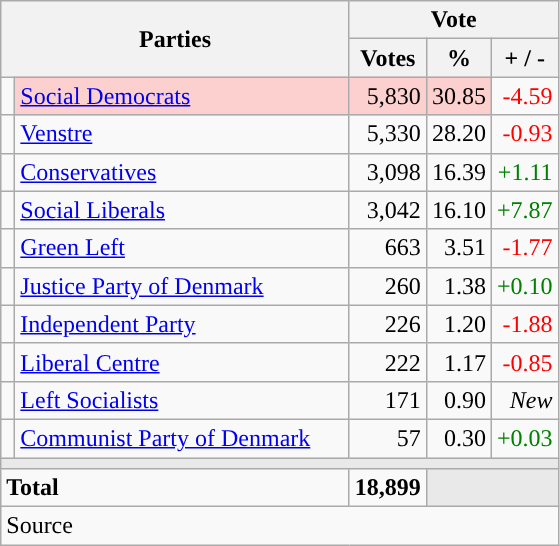<table class="wikitable" style="text-align:right;">
<tr>
<th style="text-align:centre;" rowspan="2" colspan="2" width="225">Parties</th>
<th colspan="3">Vote</th>
</tr>
<tr>
<th width="15">Votes</th>
<th width="15">%</th>
<th width="15">+ / -</th>
</tr>
<tr>
<td width="2" style="color:inherit;background:"></td>
<td bgcolor=#fbd0ce  align="left"><a href='#'>Social Democrats</a></td>
<td bgcolor=#fbd0ce>5,830</td>
<td bgcolor=#fbd0ce>30.85</td>
<td style=color:red;>-4.59</td>
</tr>
<tr>
<td width="2" style="color:inherit;background:"></td>
<td align="left"><a href='#'>Venstre</a></td>
<td>5,330</td>
<td>28.20</td>
<td style=color:red;>-0.93</td>
</tr>
<tr>
<td width="2" style="color:inherit;background:"></td>
<td align="left"><a href='#'>Conservatives</a></td>
<td>3,098</td>
<td>16.39</td>
<td style=color:green;>+1.11</td>
</tr>
<tr>
<td width="2" style="color:inherit;background:"></td>
<td align="left"><a href='#'>Social Liberals</a></td>
<td>3,042</td>
<td>16.10</td>
<td style=color:green;>+7.87</td>
</tr>
<tr>
<td width="2" style="color:inherit;background:"></td>
<td align="left"><a href='#'>Green Left</a></td>
<td>663</td>
<td>3.51</td>
<td style=color:red;>-1.77</td>
</tr>
<tr>
<td width="2" style="color:inherit;background:"></td>
<td align="left"><a href='#'>Justice Party of Denmark</a></td>
<td>260</td>
<td>1.38</td>
<td style=color:green;>+0.10</td>
</tr>
<tr>
<td width="2" style="color:inherit;background:"></td>
<td align="left"><a href='#'>Independent Party</a></td>
<td>226</td>
<td>1.20</td>
<td style=color:red;>-1.88</td>
</tr>
<tr>
<td width="2" style="color:inherit;background:"></td>
<td align="left"><a href='#'>Liberal Centre</a></td>
<td>222</td>
<td>1.17</td>
<td style=color:red;>-0.85</td>
</tr>
<tr>
<td width="2" style="color:inherit;background:"></td>
<td align="left"><a href='#'>Left Socialists</a></td>
<td>171</td>
<td>0.90</td>
<td><em>New</em></td>
</tr>
<tr>
<td width="2" style="color:inherit;background:"></td>
<td align="left"><a href='#'>Communist Party of Denmark</a></td>
<td>57</td>
<td>0.30</td>
<td style=color:green;>+0.03</td>
</tr>
<tr>
<td colspan="7" bgcolor="#E9E9E9"></td>
</tr>
<tr>
<td align="left" colspan="2"><strong>Total</strong></td>
<td><strong>18,899</strong></td>
<td bgcolor="#E9E9E9" colspan="2"></td>
</tr>
<tr>
<td align="left" colspan="6">Source</td>
</tr>
</table>
